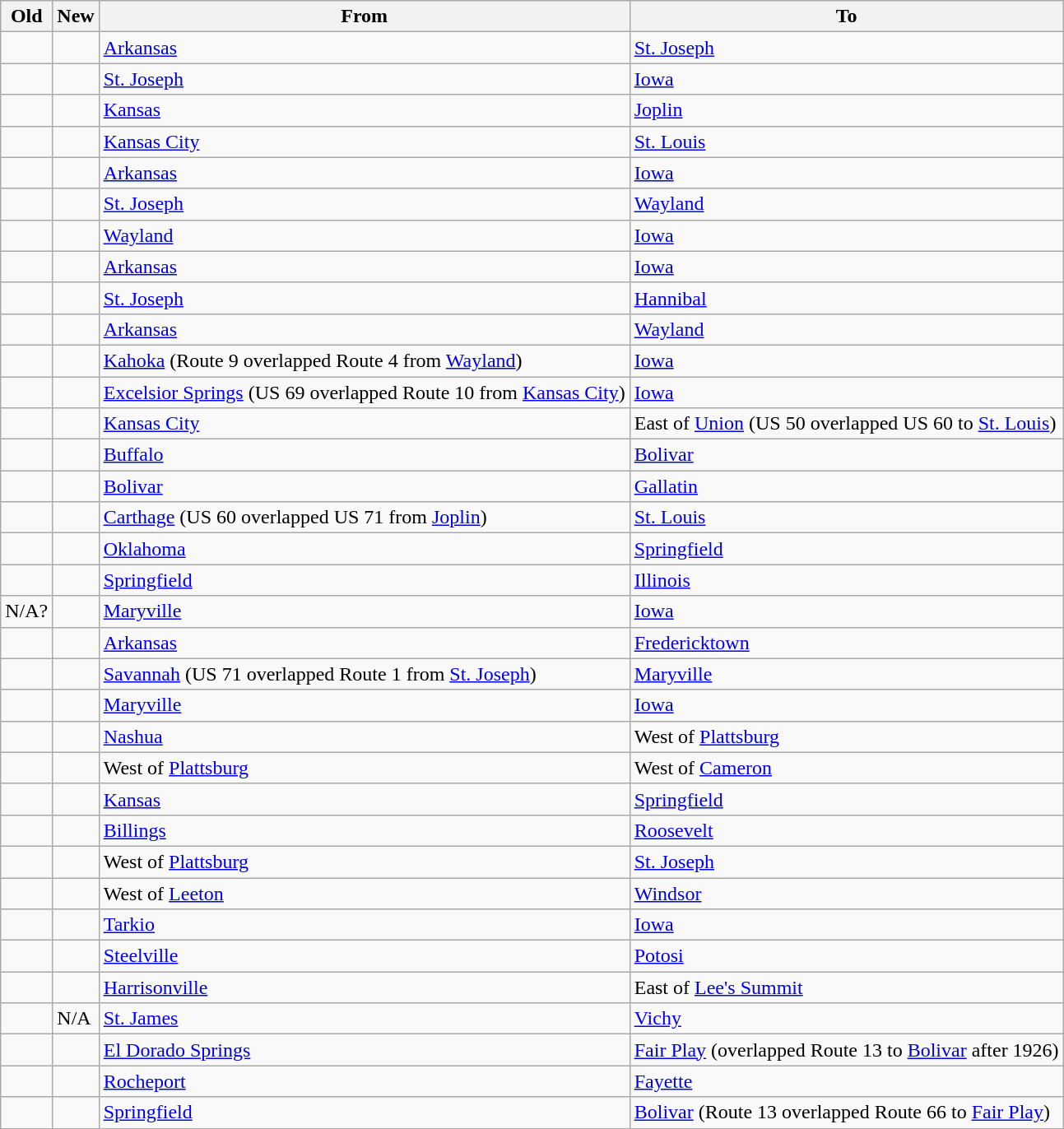<table class="wikitable sortable">
<tr>
<th>Old</th>
<th>New</th>
<th>From</th>
<th>To</th>
</tr>
<tr>
<td></td>
<td></td>
<td><a href='#'>Arkansas</a></td>
<td><a href='#'>St. Joseph</a></td>
</tr>
<tr>
<td></td>
<td></td>
<td><a href='#'>St. Joseph</a></td>
<td><a href='#'>Iowa</a></td>
</tr>
<tr>
<td></td>
<td></td>
<td><a href='#'>Kansas</a></td>
<td><a href='#'>Joplin</a></td>
</tr>
<tr>
<td></td>
<td></td>
<td><a href='#'>Kansas City</a></td>
<td><a href='#'>St. Louis</a></td>
</tr>
<tr>
<td></td>
<td></td>
<td><a href='#'>Arkansas</a></td>
<td><a href='#'>Iowa</a></td>
</tr>
<tr>
<td></td>
<td></td>
<td><a href='#'>St. Joseph</a></td>
<td><a href='#'>Wayland</a></td>
</tr>
<tr>
<td></td>
<td></td>
<td><a href='#'>Wayland</a></td>
<td><a href='#'>Iowa</a></td>
</tr>
<tr>
<td></td>
<td></td>
<td><a href='#'>Arkansas</a></td>
<td><a href='#'>Iowa</a></td>
</tr>
<tr>
<td></td>
<td></td>
<td><a href='#'>St. Joseph</a></td>
<td><a href='#'>Hannibal</a></td>
</tr>
<tr>
<td></td>
<td></td>
<td><a href='#'>Arkansas</a></td>
<td><a href='#'>Wayland</a></td>
</tr>
<tr>
<td></td>
<td></td>
<td><a href='#'>Kahoka</a> (Route 9 overlapped Route 4 from <a href='#'>Wayland</a>)</td>
<td><a href='#'>Iowa</a></td>
</tr>
<tr>
<td></td>
<td></td>
<td><a href='#'>Excelsior Springs</a> (US 69 overlapped Route 10 from <a href='#'>Kansas City</a>)</td>
<td><a href='#'>Iowa</a></td>
</tr>
<tr>
<td></td>
<td></td>
<td><a href='#'>Kansas City</a></td>
<td>East of <a href='#'>Union</a> (US 50 overlapped US 60 to <a href='#'>St. Louis</a>)</td>
</tr>
<tr>
<td></td>
<td></td>
<td><a href='#'>Buffalo</a></td>
<td><a href='#'>Bolivar</a></td>
</tr>
<tr>
<td></td>
<td></td>
<td><a href='#'>Bolivar</a></td>
<td><a href='#'>Gallatin</a></td>
</tr>
<tr>
<td></td>
<td></td>
<td><a href='#'>Carthage</a> (US 60 overlapped US 71 from <a href='#'>Joplin</a>)</td>
<td><a href='#'>St. Louis</a></td>
</tr>
<tr>
<td></td>
<td></td>
<td><a href='#'>Oklahoma</a></td>
<td><a href='#'>Springfield</a></td>
</tr>
<tr>
<td></td>
<td></td>
<td><a href='#'>Springfield</a></td>
<td><a href='#'>Illinois</a></td>
</tr>
<tr>
<td>N/A?</td>
<td></td>
<td><a href='#'>Maryville</a></td>
<td><a href='#'>Iowa</a></td>
</tr>
<tr>
<td></td>
<td></td>
<td><a href='#'>Arkansas</a></td>
<td><a href='#'>Fredericktown</a></td>
</tr>
<tr>
<td></td>
<td></td>
<td><a href='#'>Savannah</a> (US 71 overlapped Route 1 from <a href='#'>St. Joseph</a>)</td>
<td><a href='#'>Maryville</a></td>
</tr>
<tr>
<td></td>
<td></td>
<td><a href='#'>Maryville</a></td>
<td><a href='#'>Iowa</a></td>
</tr>
<tr>
<td></td>
<td></td>
<td><a href='#'>Nashua</a></td>
<td>West of <a href='#'>Plattsburg</a></td>
</tr>
<tr>
<td></td>
<td></td>
<td>West of <a href='#'>Plattsburg</a></td>
<td>West of <a href='#'>Cameron</a></td>
</tr>
<tr>
<td></td>
<td></td>
<td><a href='#'>Kansas</a></td>
<td><a href='#'>Springfield</a></td>
</tr>
<tr>
<td></td>
<td></td>
<td><a href='#'>Billings</a></td>
<td><a href='#'>Roosevelt</a></td>
</tr>
<tr>
<td></td>
<td></td>
<td>West of <a href='#'>Plattsburg</a></td>
<td><a href='#'>St. Joseph</a></td>
</tr>
<tr>
<td></td>
<td></td>
<td>West of <a href='#'>Leeton</a></td>
<td><a href='#'>Windsor</a></td>
</tr>
<tr>
<td></td>
<td></td>
<td><a href='#'>Tarkio</a></td>
<td><a href='#'>Iowa</a></td>
</tr>
<tr>
<td></td>
<td></td>
<td><a href='#'>Steelville</a></td>
<td><a href='#'>Potosi</a></td>
</tr>
<tr>
<td></td>
<td></td>
<td><a href='#'>Harrisonville</a></td>
<td>East of <a href='#'>Lee's Summit</a></td>
</tr>
<tr>
<td></td>
<td>N/A</td>
<td><a href='#'>St. James</a></td>
<td><a href='#'>Vichy</a></td>
</tr>
<tr>
<td></td>
<td></td>
<td><a href='#'>El Dorado Springs</a></td>
<td><a href='#'>Fair Play</a> (overlapped Route 13 to <a href='#'>Bolivar</a> after 1926)</td>
</tr>
<tr>
<td></td>
<td></td>
<td><a href='#'>Rocheport</a></td>
<td><a href='#'>Fayette</a></td>
</tr>
<tr>
<td></td>
<td></td>
<td><a href='#'>Springfield</a></td>
<td><a href='#'>Bolivar</a> (Route 13 overlapped Route 66 to <a href='#'>Fair Play</a>)</td>
</tr>
</table>
